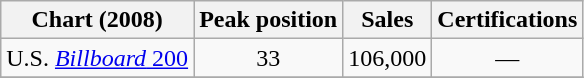<table class="wikitable">
<tr>
<th align="left">Chart (2008)</th>
<th align="left">Peak position</th>
<th align="left">Sales</th>
<th align="left">Certifications</th>
</tr>
<tr>
<td align="left">U.S. <a href='#'><em>Billboard</em> 200</a></td>
<td align="center">33</td>
<td align="left">106,000</td>
<td align="center">—</td>
</tr>
<tr>
</tr>
</table>
